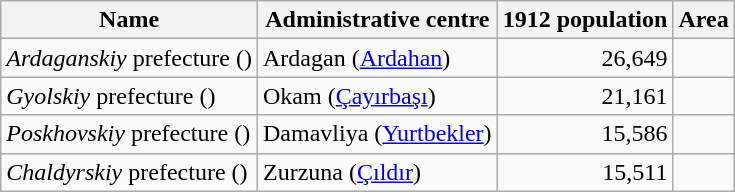<table class="wikitable sortable">
<tr>
<th>Name</th>
<th>Administrative centre</th>
<th>1912 population</th>
<th>Area</th>
</tr>
<tr>
<td><em>Ardaganskiy</em> prefecture ()</td>
<td>Ardagan (<a href='#'>Ardahan</a>)</td>
<td align="right">26,649</td>
<td></td>
</tr>
<tr>
<td><em>Gyolskiy</em> prefecture ()</td>
<td>Okam (<a href='#'>Çayırbaşı</a>)</td>
<td align="right">21,161</td>
<td></td>
</tr>
<tr>
<td><em>Poskhovskiy</em> prefecture ()</td>
<td>Damavliya (<a href='#'>Yurtbekler</a>)</td>
<td align="right">15,586</td>
<td></td>
</tr>
<tr>
<td><em>Chaldyrskiy</em> prefecture ()</td>
<td>Zurzuna (<a href='#'>Çıldır</a>)</td>
<td align="right">15,511</td>
<td></td>
</tr>
</table>
